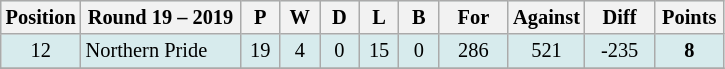<table class="wikitable" style="text-align:center; font-size:85%;">
<tr style="background: #d7ebed;">
<th width="40" abbr="Position">Position</th>
<th width="100">Round 19 – 2019</th>
<th width="20" abbr="Played">P</th>
<th width="20" abbr="Won">W</th>
<th width="20" abbr="Drawn">D</th>
<th width="20" abbr="Lost">L</th>
<th width="20" abbr="Bye">B</th>
<th width="40" abbr="Points for">For</th>
<th width="40" abbr="Points against">Against</th>
<th width="40" abbr="Points difference">Diff</th>
<th width="40" abbr="Points">Points</th>
</tr>
<tr style="background: #d7ebed;">
<td>12</td>
<td style="text-align:left;"> Northern Pride</td>
<td>19</td>
<td>4</td>
<td>0</td>
<td>15</td>
<td>0</td>
<td>286</td>
<td>521</td>
<td>-235</td>
<td><strong>8</strong></td>
</tr>
<tr>
</tr>
</table>
